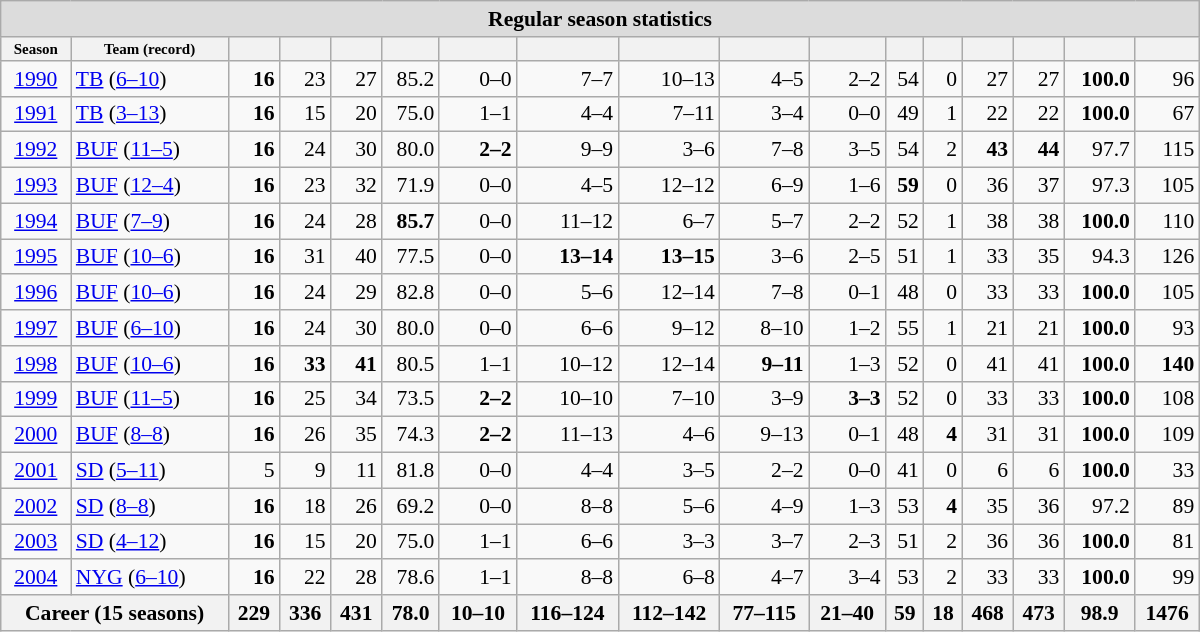<table class="wikitable collapsible collapsed" style="margin: auto; text-align:right; font-size:90%; width:800px;">
<tr>
<th style="background-color:#dcdcdc;" colspan="17">Regular season statistics</th>
</tr>
<tr style="font-size:x-small;">
<th>Season</th>
<th>Team (record)</th>
<th></th>
<th></th>
<th></th>
<th></th>
<th></th>
<th></th>
<th></th>
<th></th>
<th></th>
<th></th>
<th></th>
<th></th>
<th></th>
<th></th>
<th></th>
</tr>
<tr>
<td style="text-align:center;"><a href='#'>1990</a></td>
<td style="text-align:left;" nowrap="nowrap"><a href='#'>TB</a> (<a href='#'>6–10</a>)</td>
<td><strong>16</strong></td>
<td>23</td>
<td>27</td>
<td>85.2</td>
<td>0–0</td>
<td>7–7</td>
<td>10–13</td>
<td>4–5</td>
<td>2–2</td>
<td>54</td>
<td>0</td>
<td>27</td>
<td>27</td>
<td><strong>100.0</strong></td>
<td>96</td>
</tr>
<tr>
<td style="text-align:center;"><a href='#'>1991</a></td>
<td style="text-align:left;" nowrap="nowrap"><a href='#'>TB</a> (<a href='#'>3–13</a>)</td>
<td><strong>16</strong></td>
<td>15</td>
<td>20</td>
<td>75.0</td>
<td>1–1</td>
<td>4–4</td>
<td>7–11</td>
<td>3–4</td>
<td>0–0</td>
<td>49</td>
<td>1</td>
<td>22</td>
<td>22</td>
<td><strong>100.0</strong></td>
<td>67</td>
</tr>
<tr>
<td style="text-align:center;"><a href='#'>1992</a></td>
<td style="text-align:left;" nowrap="nowrap"><a href='#'>BUF</a> (<a href='#'>11–5</a>)</td>
<td><strong>16</strong></td>
<td>24</td>
<td>30</td>
<td>80.0</td>
<td><strong>2–2</strong></td>
<td>9–9</td>
<td>3–6</td>
<td>7–8</td>
<td>3–5</td>
<td>54</td>
<td>2</td>
<td><strong>43</strong></td>
<td><strong>44</strong></td>
<td>97.7</td>
<td>115</td>
</tr>
<tr>
<td style="text-align:center;"><a href='#'>1993</a></td>
<td style="text-align:left;" nowrap="nowrap"><a href='#'>BUF</a> (<a href='#'>12–4</a>)</td>
<td><strong>16</strong></td>
<td>23</td>
<td>32</td>
<td>71.9</td>
<td>0–0</td>
<td>4–5</td>
<td>12–12</td>
<td>6–9</td>
<td>1–6</td>
<td><strong>59</strong></td>
<td>0</td>
<td>36</td>
<td>37</td>
<td>97.3</td>
<td>105</td>
</tr>
<tr>
<td style="text-align:center;"><a href='#'>1994</a></td>
<td style="text-align:left;" nowrap="nowrap"><a href='#'>BUF</a> (<a href='#'>7–9</a>)</td>
<td><strong>16</strong></td>
<td>24</td>
<td>28</td>
<td><strong>85.7</strong></td>
<td>0–0</td>
<td>11–12</td>
<td>6–7</td>
<td>5–7</td>
<td>2–2</td>
<td>52</td>
<td>1</td>
<td>38</td>
<td>38</td>
<td><strong>100.0</strong></td>
<td>110</td>
</tr>
<tr>
<td style="text-align:center;"><a href='#'>1995</a></td>
<td style="text-align:left;" nowrap="nowrap"><a href='#'>BUF</a> (<a href='#'>10–6</a>)</td>
<td><strong>16</strong></td>
<td>31</td>
<td>40</td>
<td>77.5</td>
<td>0–0</td>
<td><strong>13–14</strong></td>
<td><strong>13–15</strong></td>
<td>3–6</td>
<td>2–5</td>
<td>51</td>
<td>1</td>
<td>33</td>
<td>35</td>
<td>94.3</td>
<td>126</td>
</tr>
<tr>
<td style="text-align:center;"><a href='#'>1996</a></td>
<td style="text-align:left;" nowrap="nowrap"><a href='#'>BUF</a> (<a href='#'>10–6</a>)</td>
<td><strong>16</strong></td>
<td>24</td>
<td>29</td>
<td>82.8</td>
<td>0–0</td>
<td>5–6</td>
<td>12–14</td>
<td>7–8</td>
<td>0–1</td>
<td>48</td>
<td>0</td>
<td>33</td>
<td>33</td>
<td><strong>100.0</strong></td>
<td>105</td>
</tr>
<tr>
<td style="text-align:center;"><a href='#'>1997</a></td>
<td style="text-align:left;" nowrap="nowrap"><a href='#'>BUF</a> (<a href='#'>6–10</a>)</td>
<td><strong>16</strong></td>
<td>24</td>
<td>30</td>
<td>80.0</td>
<td>0–0</td>
<td>6–6</td>
<td>9–12</td>
<td>8–10</td>
<td>1–2</td>
<td>55</td>
<td>1</td>
<td>21</td>
<td>21</td>
<td><strong>100.0</strong></td>
<td>93</td>
</tr>
<tr>
<td style="text-align:center;"><a href='#'>1998</a></td>
<td style="text-align:left;" nowrap="nowrap"><a href='#'>BUF</a> (<a href='#'>10–6</a>)</td>
<td><strong>16</strong></td>
<td><strong>33</strong></td>
<td><strong>41</strong></td>
<td>80.5</td>
<td>1–1</td>
<td>10–12</td>
<td>12–14</td>
<td><strong>9–11</strong></td>
<td>1–3</td>
<td>52</td>
<td>0</td>
<td>41</td>
<td>41</td>
<td><strong>100.0</strong></td>
<td><strong>140</strong></td>
</tr>
<tr>
<td style="text-align:center;"><a href='#'>1999</a></td>
<td style="text-align:left;" nowrap="nowrap"><a href='#'>BUF</a> (<a href='#'>11–5</a>)</td>
<td><strong>16</strong></td>
<td>25</td>
<td>34</td>
<td>73.5</td>
<td><strong>2–2</strong></td>
<td>10–10</td>
<td>7–10</td>
<td>3–9</td>
<td><strong>3–3</strong></td>
<td>52</td>
<td>0</td>
<td>33</td>
<td>33</td>
<td><strong>100.0</strong></td>
<td>108</td>
</tr>
<tr>
<td style="text-align:center;"><a href='#'>2000</a></td>
<td style="text-align:left;" nowrap="nowrap"><a href='#'>BUF</a> (<a href='#'>8–8</a>)</td>
<td><strong>16</strong></td>
<td>26</td>
<td>35</td>
<td>74.3</td>
<td><strong>2–2</strong></td>
<td>11–13</td>
<td>4–6</td>
<td>9–13</td>
<td>0–1</td>
<td>48</td>
<td><strong>4</strong></td>
<td>31</td>
<td>31</td>
<td><strong>100.0</strong></td>
<td>109</td>
</tr>
<tr>
<td style="text-align:center;"><a href='#'>2001</a></td>
<td style="text-align:left;" nowrap="nowrap"><a href='#'>SD</a> (<a href='#'>5–11</a>)</td>
<td>5</td>
<td>9</td>
<td>11</td>
<td>81.8</td>
<td>0–0</td>
<td>4–4</td>
<td>3–5</td>
<td>2–2</td>
<td>0–0</td>
<td>41</td>
<td>0</td>
<td>6</td>
<td>6</td>
<td><strong>100.0</strong></td>
<td>33</td>
</tr>
<tr>
<td style="text-align:center;"><a href='#'>2002</a></td>
<td style="text-align:left;" nowrap="nowrap"><a href='#'>SD</a> (<a href='#'>8–8</a>)</td>
<td><strong>16</strong></td>
<td>18</td>
<td>26</td>
<td>69.2</td>
<td>0–0</td>
<td>8–8</td>
<td>5–6</td>
<td>4–9</td>
<td>1–3</td>
<td>53</td>
<td><strong>4</strong></td>
<td>35</td>
<td>36</td>
<td>97.2</td>
<td>89</td>
</tr>
<tr>
<td style="text-align:center;"><a href='#'>2003</a></td>
<td style="text-align:left;" nowrap="nowrap"><a href='#'>SD</a> (<a href='#'>4–12</a>)</td>
<td><strong>16</strong></td>
<td>15</td>
<td>20</td>
<td>75.0</td>
<td>1–1</td>
<td>6–6</td>
<td>3–3</td>
<td>3–7</td>
<td>2–3</td>
<td>51</td>
<td>2</td>
<td>36</td>
<td>36</td>
<td><strong>100.0</strong></td>
<td>81</td>
</tr>
<tr>
<td style="text-align:center;"><a href='#'>2004</a></td>
<td style="text-align:left;" nowrap="nowrap"><a href='#'>NYG</a> (<a href='#'>6–10</a>)</td>
<td><strong>16</strong></td>
<td>22</td>
<td>28</td>
<td>78.6</td>
<td>1–1</td>
<td>8–8</td>
<td>6–8</td>
<td>4–7</td>
<td>3–4</td>
<td>53</td>
<td>2</td>
<td>33</td>
<td>33</td>
<td><strong>100.0</strong></td>
<td>99</td>
</tr>
<tr>
<th colspan="2">Career (15 seasons)</th>
<th>229</th>
<th>336</th>
<th>431</th>
<th>78.0</th>
<th>10–10</th>
<th>116–124</th>
<th>112–142</th>
<th>77–115</th>
<th>21–40</th>
<th>59</th>
<th>18</th>
<th>468</th>
<th>473</th>
<th>98.9</th>
<th>1476</th>
</tr>
</table>
